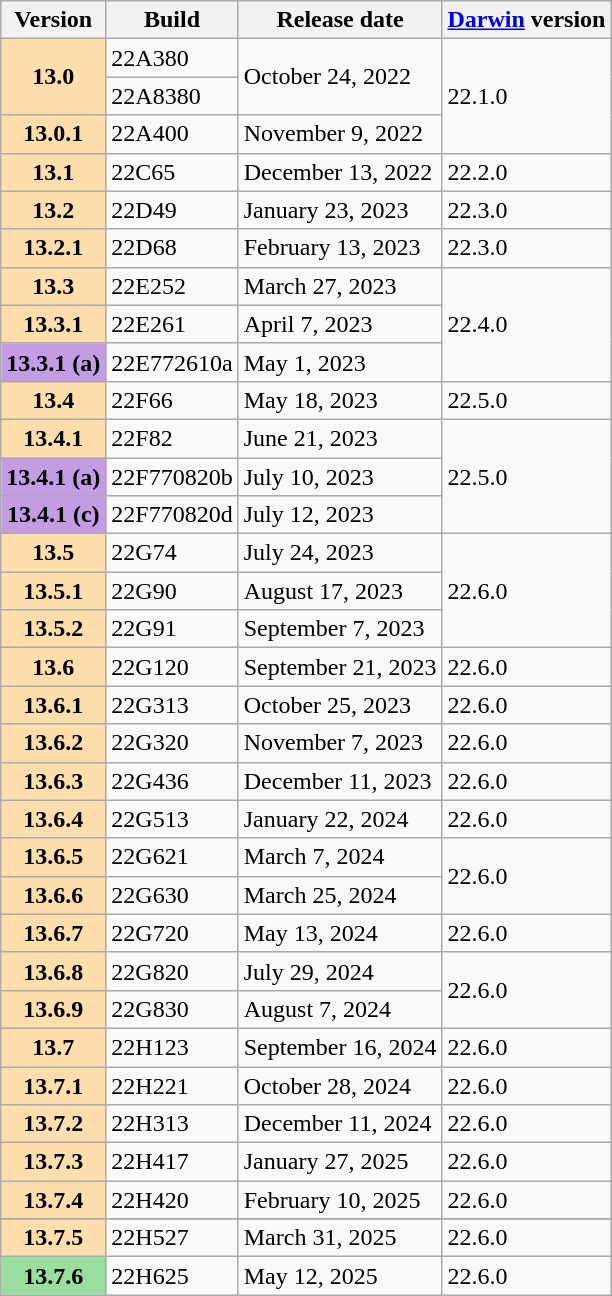<table class="wikitable">
<tr>
<th>Version</th>
<th>Build</th>
<th>Release date</th>
<th><a href='#'>Darwin</a> version</th>
</tr>
<tr>
<th rowspan="2" style="background:#FFDEAD">13.0</th>
<td>22A380</td>
<td rowspan=2>October 24, 2022</td>
<td rowspan=3>22.1.0<br></td>
</tr>
<tr>
<td>22A8380</td>
</tr>
<tr>
<th style="background:#FFDEAD">13.0.1</th>
<td>22A400</td>
<td>November 9, 2022</td>
</tr>
<tr>
<th style="background:#FFDEAD">13.1</th>
<td>22C65</td>
<td>December 13, 2022</td>
<td>22.2.0<br></td>
</tr>
<tr>
<th style="background:#FFDEAD">13.2</th>
<td>22D49</td>
<td>January 23, 2023</td>
<td>22.3.0<br></td>
</tr>
<tr>
<th style="background:#FFDEAD">13.2.1</th>
<td>22D68</td>
<td>February 13, 2023</td>
<td>22.3.0<br></td>
</tr>
<tr>
<th style="background:#FFDEAD">13.3</th>
<td>22E252</td>
<td>March 27, 2023</td>
<td rowspan="3">22.4.0<br></td>
</tr>
<tr>
<th style="background:#FFDEAD">13.3.1</th>
<td>22E261</td>
<td>April 7, 2023</td>
</tr>
<tr>
<th style="background:#C39CE3">13.3.1 (a)</th>
<td>22E772610a</td>
<td>May 1, 2023</td>
</tr>
<tr>
<th style="background:#FFDEAD">13.4</th>
<td>22F66</td>
<td>May 18, 2023</td>
<td>22.5.0<br></td>
</tr>
<tr>
<th style="background:#FFDEAD">13.4.1</th>
<td>22F82</td>
<td>June 21, 2023</td>
<td rowspan="3">22.5.0<br></td>
</tr>
<tr>
<th style="background:#C39CE3">13.4.1 (a)</th>
<td>22F770820b</td>
<td>July 10, 2023</td>
</tr>
<tr>
<th style="background:#C39CE3">13.4.1 (c)</th>
<td>22F770820d</td>
<td>July 12, 2023</td>
</tr>
<tr>
<th style="background:#FFDEAD">13.5</th>
<td>22G74</td>
<td>July 24, 2023</td>
<td rowspan=3>22.6.0<br></td>
</tr>
<tr>
<th style="background:#FFDEAD">13.5.1</th>
<td>22G90</td>
<td>August 17, 2023</td>
</tr>
<tr>
<th style="background:#FFDEAD">13.5.2</th>
<td>22G91</td>
<td>September 7, 2023</td>
</tr>
<tr>
<th style="background:#FFDEAD">13.6</th>
<td>22G120</td>
<td>September 21, 2023</td>
<td>22.6.0<br></td>
</tr>
<tr>
<th style="background:#FFDEAD">13.6.1</th>
<td>22G313</td>
<td>October 25, 2023</td>
<td>22.6.0<br></td>
</tr>
<tr>
<th style="background:#FFDEAD">13.6.2</th>
<td>22G320</td>
<td>November 7, 2023</td>
<td>22.6.0<br></td>
</tr>
<tr>
<th style="background:#FFDEAD">13.6.3</th>
<td>22G436</td>
<td>December 11, 2023</td>
<td>22.6.0<br></td>
</tr>
<tr>
<th style="background:#FFDEAD">13.6.4</th>
<td>22G513</td>
<td>January 22, 2024</td>
<td>22.6.0<br></td>
</tr>
<tr>
<th style="background:#FFDEAD">13.6.5</th>
<td>22G621</td>
<td>March 7, 2024</td>
<td rowspan=2>22.6.0<br></td>
</tr>
<tr>
<th style="background:#FFDEAD">13.6.6</th>
<td>22G630</td>
<td>March 25, 2024</td>
</tr>
<tr>
<th style="background:#FFDEAD">13.6.7</th>
<td>22G720</td>
<td>May 13, 2024</td>
<td>22.6.0<br></td>
</tr>
<tr>
<th style="background:#FFDEAD">13.6.8</th>
<td>22G820</td>
<td>July 29, 2024</td>
<td rowspan=2>22.6.0<br></td>
</tr>
<tr>
<th style="background:#FFDEAD">13.6.9</th>
<td>22G830</td>
<td>August 7, 2024</td>
</tr>
<tr>
<th style="background:#FFDEAD">13.7</th>
<td>22H123</td>
<td>September 16, 2024</td>
<td>22.6.0<br></td>
</tr>
<tr>
<th style="background:#FFDEAD">13.7.1</th>
<td>22H221</td>
<td>October 28, 2024</td>
<td>22.6.0<br></td>
</tr>
<tr>
<th style="background:#FFDEAD">13.7.2</th>
<td>22H313</td>
<td>December 11, 2024</td>
<td>22.6.0<br></td>
</tr>
<tr>
<th style="background:#FFDEAD">13.7.3</th>
<td>22H417</td>
<td>January 27, 2025</td>
<td>22.6.0<br></td>
</tr>
<tr>
<th style="background:#FFDEAD">13.7.4</th>
<td>22H420</td>
<td>February 10, 2025</td>
<td>22.6.0<br></td>
</tr>
<tr>
</tr>
<tr>
<th style="background:#FFDEAD">13.7.5</th>
<td>22H527</td>
<td>March 31, 2025</td>
<td>22.6.0<br></td>
</tr>
<tr>
<th style="background:#99DD9F">13.7.6</th>
<td>22H625</td>
<td>May 12, 2025</td>
<td>22.6.0<br></td>
</tr>
</table>
